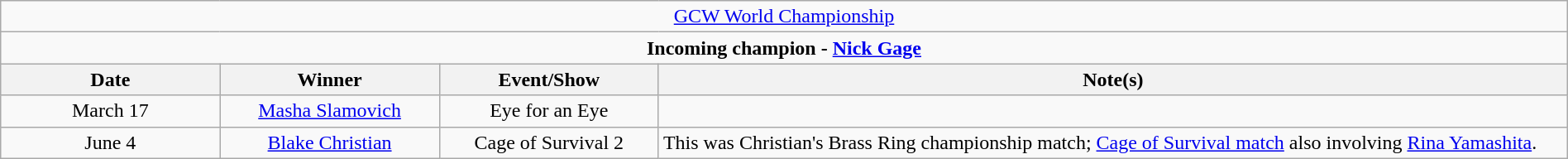<table class="wikitable" style="text-align:center; width:100%;">
<tr>
<td colspan="5" style="text-align: center;"><a href='#'>GCW World Championship</a></td>
</tr>
<tr>
<td colspan="5" style="text-align: center;"><strong>Incoming champion - <a href='#'>Nick Gage</a></strong></td>
</tr>
<tr>
<th width=14%>Date</th>
<th width=14%>Winner</th>
<th width=14%>Event/Show</th>
<th width=58%>Note(s)</th>
</tr>
<tr>
<td>March 17</td>
<td><a href='#'>Masha Slamovich</a></td>
<td>Eye for an Eye</td>
<td></td>
</tr>
<tr>
<td>June 4</td>
<td><a href='#'>Blake Christian</a></td>
<td>Cage of Survival 2</td>
<td align=left>This was Christian's Brass Ring championship match; <a href='#'>Cage of Survival match</a> also involving <a href='#'>Rina Yamashita</a>.</td>
</tr>
</table>
